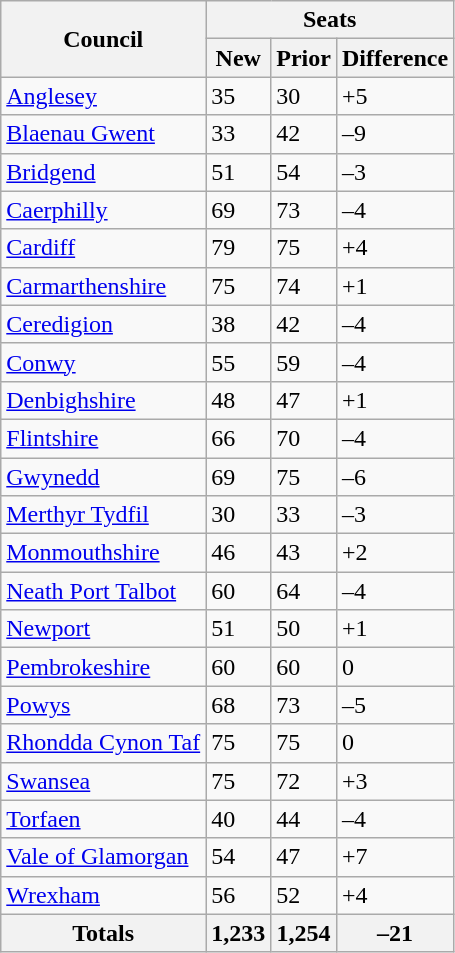<table class="wikitable sortable">
<tr>
<th rowspan=2>Council</th>
<th colspan=3>Seats</th>
</tr>
<tr>
<th>New</th>
<th>Prior</th>
<th>Difference</th>
</tr>
<tr>
<td><a href='#'>Anglesey</a></td>
<td>35</td>
<td>30</td>
<td>+5</td>
</tr>
<tr>
<td><a href='#'>Blaenau Gwent</a></td>
<td>33</td>
<td>42</td>
<td>–9</td>
</tr>
<tr>
<td><a href='#'>Bridgend</a></td>
<td>51</td>
<td>54</td>
<td>–3</td>
</tr>
<tr>
<td><a href='#'>Caerphilly</a></td>
<td>69</td>
<td>73</td>
<td>–4</td>
</tr>
<tr>
<td><a href='#'>Cardiff</a></td>
<td>79</td>
<td>75</td>
<td>+4</td>
</tr>
<tr>
<td><a href='#'>Carmarthenshire</a></td>
<td>75</td>
<td>74</td>
<td>+1</td>
</tr>
<tr>
<td><a href='#'>Ceredigion</a></td>
<td>38</td>
<td>42</td>
<td>–4</td>
</tr>
<tr>
<td><a href='#'>Conwy</a></td>
<td>55</td>
<td>59</td>
<td>–4</td>
</tr>
<tr>
<td><a href='#'>Denbighshire</a></td>
<td>48</td>
<td>47</td>
<td>+1</td>
</tr>
<tr>
<td><a href='#'>Flintshire</a></td>
<td>66</td>
<td>70</td>
<td>–4</td>
</tr>
<tr>
<td><a href='#'>Gwynedd</a></td>
<td>69</td>
<td>75</td>
<td>–6</td>
</tr>
<tr>
<td><a href='#'>Merthyr Tydfil</a></td>
<td>30</td>
<td>33</td>
<td>–3</td>
</tr>
<tr>
<td><a href='#'>Monmouthshire</a></td>
<td>46</td>
<td>43</td>
<td>+2</td>
</tr>
<tr>
<td><a href='#'>Neath Port Talbot</a></td>
<td>60</td>
<td>64</td>
<td>–4</td>
</tr>
<tr>
<td><a href='#'>Newport</a></td>
<td>51</td>
<td>50</td>
<td>+1</td>
</tr>
<tr>
<td><a href='#'>Pembrokeshire</a></td>
<td>60</td>
<td>60</td>
<td>0</td>
</tr>
<tr>
<td><a href='#'>Powys</a></td>
<td>68</td>
<td>73</td>
<td>–5</td>
</tr>
<tr>
<td><a href='#'>Rhondda Cynon Taf</a></td>
<td>75</td>
<td>75</td>
<td>0</td>
</tr>
<tr>
<td><a href='#'>Swansea</a></td>
<td>75</td>
<td>72</td>
<td>+3</td>
</tr>
<tr>
<td><a href='#'>Torfaen</a></td>
<td>40</td>
<td>44</td>
<td>–4</td>
</tr>
<tr>
<td><a href='#'>Vale of Glamorgan</a></td>
<td>54</td>
<td>47</td>
<td>+7</td>
</tr>
<tr>
<td><a href='#'>Wrexham</a></td>
<td>56</td>
<td>52</td>
<td>+4</td>
</tr>
<tr class="sortbottom">
<th>Totals</th>
<th>1,233</th>
<th>1,254</th>
<th>–21</th>
</tr>
</table>
